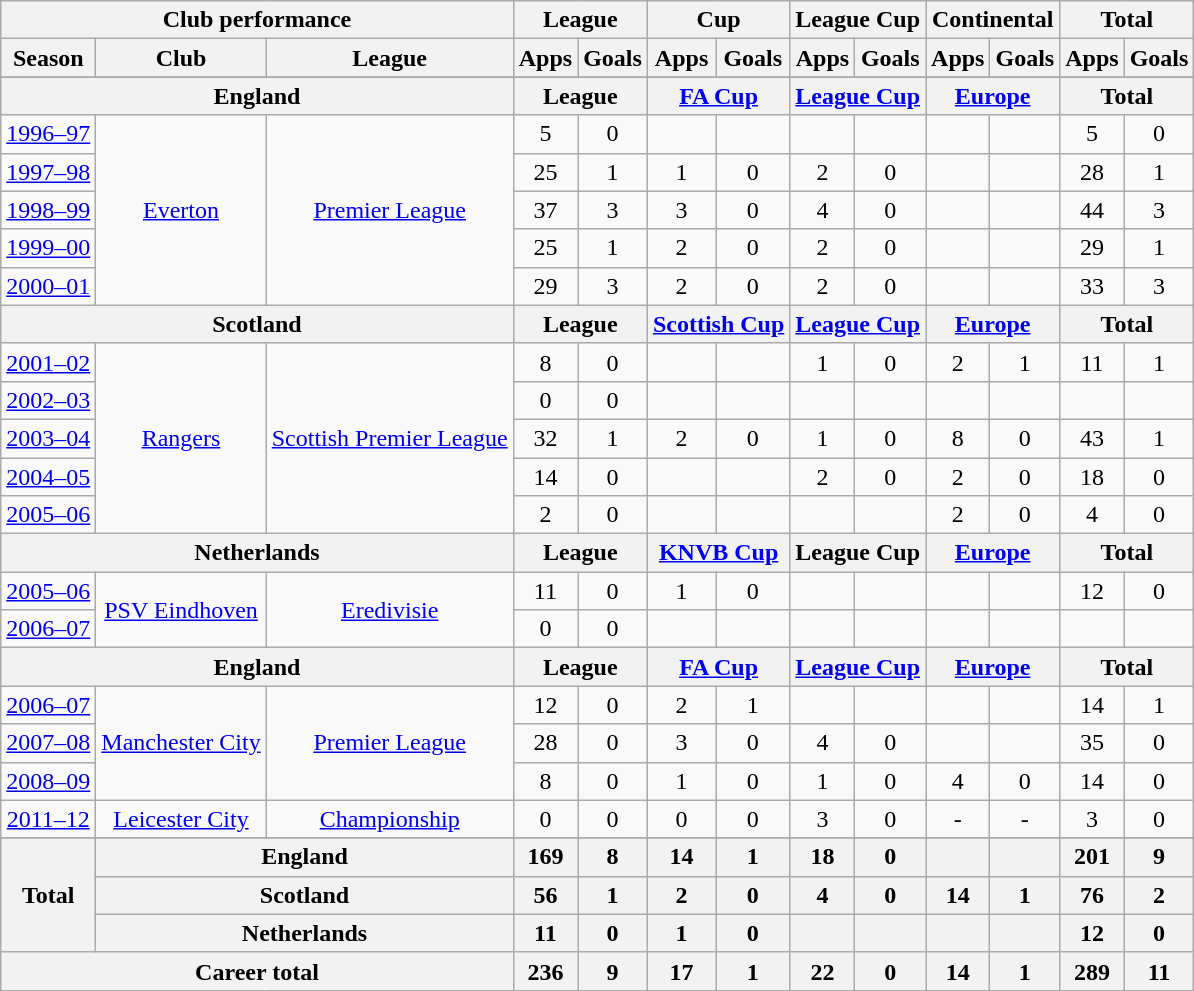<table class="wikitable" style="text-align:center">
<tr>
<th colspan=3>Club performance</th>
<th colspan=2>League</th>
<th colspan=2>Cup</th>
<th colspan=2>League Cup</th>
<th colspan=2>Continental</th>
<th colspan=2>Total</th>
</tr>
<tr>
<th>Season</th>
<th>Club</th>
<th>League</th>
<th>Apps</th>
<th>Goals</th>
<th>Apps</th>
<th>Goals</th>
<th>Apps</th>
<th>Goals</th>
<th>Apps</th>
<th>Goals</th>
<th>Apps</th>
<th>Goals</th>
</tr>
<tr>
</tr>
<tr>
<th colspan=3>England</th>
<th colspan=2>League</th>
<th colspan=2><a href='#'>FA Cup</a></th>
<th colspan=2><a href='#'>League Cup</a></th>
<th colspan=2><a href='#'>Europe</a></th>
<th colspan=2>Total</th>
</tr>
<tr>
<td><a href='#'>1996–97</a></td>
<td rowspan="5"><a href='#'>Everton</a></td>
<td rowspan="5"><a href='#'>Premier League</a></td>
<td>5</td>
<td>0</td>
<td></td>
<td></td>
<td></td>
<td></td>
<td></td>
<td></td>
<td>5</td>
<td>0</td>
</tr>
<tr>
<td><a href='#'>1997–98</a></td>
<td>25</td>
<td>1</td>
<td>1</td>
<td>0</td>
<td>2</td>
<td>0</td>
<td></td>
<td></td>
<td>28</td>
<td>1</td>
</tr>
<tr>
<td><a href='#'>1998–99</a></td>
<td>37</td>
<td>3</td>
<td>3</td>
<td>0</td>
<td>4</td>
<td>0</td>
<td></td>
<td></td>
<td>44</td>
<td>3</td>
</tr>
<tr>
<td><a href='#'>1999–00</a></td>
<td>25</td>
<td>1</td>
<td>2</td>
<td>0</td>
<td>2</td>
<td>0</td>
<td></td>
<td></td>
<td>29</td>
<td>1</td>
</tr>
<tr>
<td><a href='#'>2000–01</a></td>
<td>29</td>
<td>3</td>
<td>2</td>
<td>0</td>
<td>2</td>
<td>0</td>
<td></td>
<td></td>
<td>33</td>
<td>3</td>
</tr>
<tr>
<th colspan=3>Scotland</th>
<th colspan=2>League</th>
<th colspan=2><a href='#'>Scottish Cup</a></th>
<th colspan=2><a href='#'>League Cup</a></th>
<th colspan=2><a href='#'>Europe</a></th>
<th colspan=2>Total</th>
</tr>
<tr>
<td><a href='#'>2001–02</a></td>
<td rowspan="5"><a href='#'>Rangers</a></td>
<td rowspan="5"><a href='#'>Scottish Premier League</a></td>
<td>8</td>
<td>0</td>
<td></td>
<td></td>
<td>1</td>
<td>0</td>
<td>2</td>
<td>1</td>
<td>11</td>
<td>1</td>
</tr>
<tr>
<td><a href='#'>2002–03</a></td>
<td>0</td>
<td>0</td>
<td></td>
<td></td>
<td></td>
<td></td>
<td></td>
<td></td>
<td></td>
<td></td>
</tr>
<tr>
<td><a href='#'>2003–04</a></td>
<td>32</td>
<td>1</td>
<td>2</td>
<td>0</td>
<td>1</td>
<td>0</td>
<td>8</td>
<td>0</td>
<td>43</td>
<td>1</td>
</tr>
<tr>
<td><a href='#'>2004–05</a></td>
<td>14</td>
<td>0</td>
<td></td>
<td></td>
<td>2</td>
<td>0</td>
<td>2</td>
<td>0</td>
<td>18</td>
<td>0</td>
</tr>
<tr>
<td><a href='#'>2005–06</a></td>
<td>2</td>
<td>0</td>
<td></td>
<td></td>
<td></td>
<td></td>
<td>2</td>
<td>0</td>
<td>4</td>
<td>0</td>
</tr>
<tr>
<th colspan=3>Netherlands</th>
<th colspan=2>League</th>
<th colspan=2><a href='#'>KNVB Cup</a></th>
<th colspan=2>League Cup</th>
<th colspan=2><a href='#'>Europe</a></th>
<th colspan=2>Total</th>
</tr>
<tr>
<td><a href='#'>2005–06</a></td>
<td rowspan="2"><a href='#'>PSV Eindhoven</a></td>
<td rowspan="2"><a href='#'>Eredivisie</a></td>
<td>11</td>
<td>0</td>
<td>1</td>
<td>0</td>
<td></td>
<td></td>
<td></td>
<td></td>
<td>12</td>
<td>0</td>
</tr>
<tr>
<td><a href='#'>2006–07</a></td>
<td>0</td>
<td>0</td>
<td></td>
<td></td>
<td></td>
<td></td>
<td></td>
<td></td>
<td></td>
<td></td>
</tr>
<tr>
<th colspan=3>England</th>
<th colspan=2>League</th>
<th colspan=2><a href='#'>FA Cup</a></th>
<th colspan=2><a href='#'>League Cup</a></th>
<th colspan=2><a href='#'>Europe</a></th>
<th colspan=2>Total</th>
</tr>
<tr>
<td><a href='#'>2006–07</a></td>
<td rowspan="3"><a href='#'>Manchester City</a></td>
<td rowspan="3"><a href='#'>Premier League</a></td>
<td>12</td>
<td>0</td>
<td>2</td>
<td>1</td>
<td></td>
<td></td>
<td></td>
<td></td>
<td>14</td>
<td>1</td>
</tr>
<tr>
<td><a href='#'>2007–08</a></td>
<td>28</td>
<td>0</td>
<td>3</td>
<td>0</td>
<td>4</td>
<td>0</td>
<td></td>
<td></td>
<td>35</td>
<td>0</td>
</tr>
<tr>
<td><a href='#'>2008–09</a></td>
<td>8</td>
<td>0</td>
<td>1</td>
<td>0</td>
<td>1</td>
<td>0</td>
<td>4</td>
<td>0</td>
<td>14</td>
<td>0</td>
</tr>
<tr>
<td><a href='#'>2011–12</a></td>
<td rowspan="1"><a href='#'>Leicester City</a></td>
<td rowspan="1"><a href='#'>Championship</a></td>
<td>0</td>
<td>0</td>
<td>0</td>
<td>0</td>
<td>3</td>
<td>0</td>
<td>-</td>
<td>-</td>
<td>3</td>
<td>0</td>
</tr>
<tr>
</tr>
<tr>
<th rowspan=3>Total</th>
<th colspan=2>England</th>
<th>169</th>
<th>8</th>
<th>14</th>
<th>1</th>
<th>18</th>
<th>0</th>
<th></th>
<th></th>
<th>201</th>
<th>9</th>
</tr>
<tr>
<th colspan=2>Scotland</th>
<th>56</th>
<th>1</th>
<th>2</th>
<th>0</th>
<th>4</th>
<th>0</th>
<th>14</th>
<th>1</th>
<th>76</th>
<th>2</th>
</tr>
<tr>
<th colspan=2>Netherlands</th>
<th>11</th>
<th>0</th>
<th>1</th>
<th>0</th>
<th></th>
<th></th>
<th></th>
<th></th>
<th>12</th>
<th>0</th>
</tr>
<tr>
<th colspan=3>Career total</th>
<th>236</th>
<th>9</th>
<th>17</th>
<th>1</th>
<th>22</th>
<th>0</th>
<th>14</th>
<th>1</th>
<th>289</th>
<th>11</th>
</tr>
</table>
